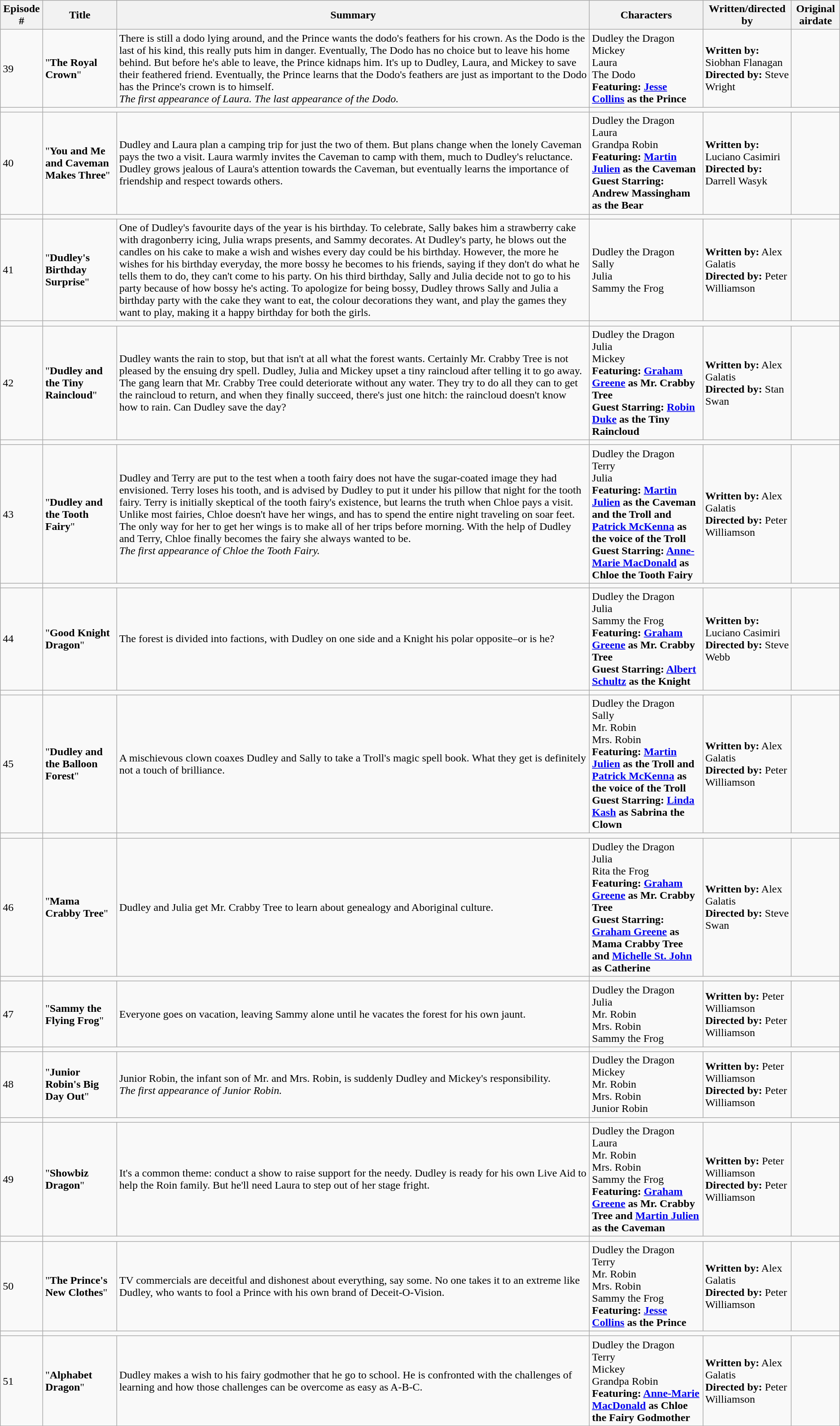<table class="wikitable">
<tr>
<th>Episode #</th>
<th>Title</th>
<th>Summary</th>
<th>Characters</th>
<th>Written/directed by</th>
<th>Original airdate</th>
</tr>
<tr>
<td>39</td>
<td>"<strong>The Royal Crown</strong>"</td>
<td>There is still a dodo lying around, and the Prince wants the dodo's feathers for his crown. As the Dodo is the last of his kind, this really puts him in danger. Eventually, The Dodo has no choice but to leave his home behind. But before he's able to leave, the Prince kidnaps him. It's up to Dudley, Laura, and Mickey to save their feathered friend. Eventually, the Prince learns that the Dodo's feathers are just as important to the Dodo has the Prince's crown is to himself.<br><em>The first appearance of Laura. The last appearance of the Dodo.</em></td>
<td>Dudley the Dragon<br>Mickey<br>Laura<br>The Dodo<br><strong>Featuring: <a href='#'>Jesse Collins</a> as the Prince</strong></td>
<td><strong>Written by:</strong> Siobhan Flanagan<br><strong>Directed by:</strong> Steve Wright</td>
<td></td>
</tr>
<tr>
<td></td>
<td colspan="2"></td>
</tr>
<tr>
<td>40</td>
<td>"<strong>You and Me and Caveman Makes Three</strong>"</td>
<td>Dudley and Laura plan a camping trip for just the two of them. But plans change when the lonely Caveman pays the two a visit. Laura warmly invites the Caveman to camp with them, much to Dudley's reluctance. Dudley grows jealous of Laura's attention towards the Caveman, but eventually learns the importance of friendship and respect towards others.</td>
<td>Dudley the Dragon<br>Laura<br>Grandpa Robin<br><strong>Featuring: <a href='#'>Martin Julien</a> as the Caveman<br>Guest Starring: Andrew Massingham as the Bear</strong></td>
<td><strong>Written by:</strong> Luciano Casimiri<br><strong>Directed by:</strong> Darrell Wasyk</td>
<td></td>
</tr>
<tr>
<td></td>
<td colspan="2"></td>
</tr>
<tr>
<td>41</td>
<td>"<strong>Dudley's Birthday Surprise</strong>"</td>
<td>One of Dudley's favourite days of the year is his birthday. To celebrate, Sally bakes him a strawberry cake with dragonberry icing, Julia wraps presents, and Sammy decorates. At Dudley's party, he blows out the candles on his cake to make a wish and wishes every day could be his birthday. However, the more he wishes for his birthday everyday, the more bossy he becomes to his friends, saying if they don't do what he tells them to do, they can't come to his party. On his third birthday, Sally and Julia decide not to go to his party because of how bossy he's acting. To apologize for being bossy, Dudley throws Sally and Julia a birthday party with the cake they want to eat, the colour decorations they want, and play the games they want to play, making it a happy birthday for both the girls.</td>
<td>Dudley the Dragon<br>Sally<br>Julia<br>Sammy the Frog</td>
<td><strong>Written by:</strong> Alex Galatis<br><strong>Directed by:</strong> Peter Williamson</td>
<td></td>
</tr>
<tr>
<td></td>
<td colspan="2"></td>
</tr>
<tr>
<td>42</td>
<td>"<strong>Dudley and the Tiny Raincloud</strong>"</td>
<td>Dudley wants the rain to stop, but that isn't at all what the forest wants. Certainly Mr. Crabby Tree is not pleased by the ensuing dry spell. Dudley, Julia and Mickey upset a tiny raincloud after telling it to go away. The gang learn that Mr. Crabby Tree could deteriorate without any water. They try to do all they can to get the raincloud to return, and when they finally succeed, there's just one hitch: the raincloud doesn't know how to rain. Can Dudley save the day?</td>
<td>Dudley the Dragon<br>Julia<br>Mickey<br><strong>Featuring: <a href='#'>Graham Greene</a> as Mr. Crabby Tree<br>Guest Starring: <a href='#'>Robin Duke</a> as the Tiny Raincloud</strong></td>
<td><strong>Written by:</strong> Alex Galatis<br><strong>Directed by:</strong> Stan Swan</td>
<td></td>
</tr>
<tr>
<td></td>
<td colspan="2"></td>
</tr>
<tr>
<td>43</td>
<td>"<strong>Dudley and the Tooth Fairy</strong>"</td>
<td>Dudley and Terry are put to the test when a tooth fairy does not have the sugar-coated image they had envisioned. Terry loses his tooth, and is advised by Dudley to put it under his pillow that night for the tooth fairy. Terry is initially skeptical of the tooth fairy's existence, but learns the truth when Chloe pays a visit. Unlike most fairies, Chloe doesn't have her wings, and has to spend the entire night traveling on soar feet. The only way for her to get her wings is to make all of her trips before morning. With the help of Dudley and Terry, Chloe finally becomes the fairy she always wanted to be.<br><em>The first appearance of Chloe the Tooth Fairy.</em></td>
<td>Dudley the Dragon<br>Terry<br>Julia<br><strong>Featuring: <a href='#'>Martin Julien</a> as the Caveman and the Troll and <a href='#'>Patrick McKenna</a> as the voice of the Troll<br>Guest Starring: <a href='#'>Anne-Marie MacDonald</a> as Chloe the Tooth Fairy</strong></td>
<td><strong>Written by:</strong> Alex Galatis<br><strong>Directed by:</strong> Peter Williamson</td>
<td></td>
</tr>
<tr>
<td></td>
<td colspan="2"></td>
</tr>
<tr>
<td>44</td>
<td>"<strong>Good Knight Dragon</strong>"</td>
<td>The forest is divided into factions, with Dudley on one side and a Knight his polar opposite–or is he?</td>
<td>Dudley the Dragon<br>Julia<br>Sammy the Frog<br><strong>Featuring: <a href='#'>Graham Greene</a> as Mr. Crabby Tree<br>Guest Starring: <a href='#'>Albert Schultz</a> as the Knight</strong></td>
<td><strong>Written by:</strong> Luciano Casimiri<br><strong>Directed by:</strong> Steve Webb</td>
<td></td>
</tr>
<tr>
<td></td>
<td colspan="2"></td>
</tr>
<tr>
<td>45</td>
<td>"<strong>Dudley and the Balloon Forest</strong>"</td>
<td>A mischievous clown coaxes Dudley and Sally to take a Troll's magic spell book. What they get is definitely not a touch of brilliance.</td>
<td>Dudley the Dragon<br>Sally<br>Mr. Robin<br>Mrs. Robin<br><strong>Featuring: <a href='#'>Martin Julien</a> as the Troll and <a href='#'>Patrick McKenna</a> as the voice of the Troll<br>Guest Starring: <a href='#'>Linda Kash</a> as Sabrina the Clown</strong></td>
<td><strong>Written by:</strong> Alex Galatis<br><strong>Directed by:</strong> Peter Williamson</td>
<td></td>
</tr>
<tr>
<td></td>
<td colspan=></td>
</tr>
<tr>
<td>46</td>
<td>"<strong>Mama Crabby Tree</strong>"</td>
<td>Dudley and Julia get Mr. Crabby Tree to learn about genealogy and Aboriginal culture.</td>
<td>Dudley the Dragon<br>Julia<br>Rita the Frog<br><strong>Featuring: <a href='#'>Graham Greene</a> as Mr. Crabby Tree<br>Guest Starring: <a href='#'>Graham Greene</a> as Mama Crabby Tree and <a href='#'>Michelle St. John</a> as Catherine</strong></td>
<td><strong>Written by:</strong> Alex Galatis<br><strong>Directed by:</strong> Steve Swan</td>
<td></td>
</tr>
<tr>
<td></td>
<td colspan="2"></td>
</tr>
<tr>
<td>47</td>
<td>"<strong>Sammy the Flying Frog</strong>"</td>
<td>Everyone goes on vacation, leaving Sammy alone until he vacates the forest for his own jaunt.</td>
<td>Dudley the Dragon<br>Julia<br>Mr. Robin<br>Mrs. Robin<br>Sammy the Frog</td>
<td><strong>Written by:</strong> Peter Williamson<br><strong>Directed by:</strong> Peter Williamson</td>
<td></td>
</tr>
<tr>
<td></td>
<td colspan="2"></td>
</tr>
<tr>
<td>48</td>
<td>"<strong>Junior Robin's Big Day Out</strong>"</td>
<td>Junior Robin, the infant son of Mr. and Mrs. Robin, is suddenly Dudley and Mickey's responsibility.<br><em>The first appearance of Junior Robin.</em></td>
<td>Dudley the Dragon<br>Mickey<br>Mr. Robin<br>Mrs. Robin<br>Junior Robin</td>
<td><strong>Written by:</strong> Peter Williamson<br><strong>Directed by:</strong> Peter Williamson</td>
<td></td>
</tr>
<tr>
<td></td>
<td colspan="2"></td>
</tr>
<tr>
<td>49</td>
<td>"<strong>Showbiz Dragon</strong>"</td>
<td>It's a common theme: conduct a show to raise support for the needy. Dudley is ready for his own Live Aid to help the Roin family. But he'll need Laura to step out of her stage fright.</td>
<td>Dudley the Dragon<br>Laura<br>Mr. Robin<br>Mrs. Robin<br>Sammy the Frog<br><strong>Featuring: <a href='#'>Graham Greene</a> as Mr. Crabby Tree and <a href='#'>Martin Julien</a> as the Caveman</strong></td>
<td><strong>Written by:</strong> Peter Williamson<br><strong>Directed by:</strong> Peter Williamson</td>
<td></td>
</tr>
<tr>
<td></td>
<td colspan="2"></td>
</tr>
<tr>
<td>50</td>
<td>"<strong>The Prince's New Clothes</strong>"</td>
<td>TV commercials are deceitful and dishonest about everything, say some. No one takes it to an extreme like Dudley, who wants to fool a Prince with his own brand of Deceit-O-Vision.</td>
<td>Dudley the Dragon<br>Terry<br>Mr. Robin<br>Mrs. Robin<br>Sammy the Frog<br><strong>Featuring: <a href='#'>Jesse Collins</a> as the Prince</strong></td>
<td><strong>Written by:</strong> Alex Galatis<br><strong>Directed by:</strong> Peter Williamson</td>
<td></td>
</tr>
<tr>
<td></td>
<td colspan="2"></td>
</tr>
<tr>
<td>51</td>
<td>"<strong>Alphabet Dragon</strong>"</td>
<td>Dudley makes a wish to his fairy godmother that he go to school. He is confronted with the challenges of learning and how those challenges can be overcome as easy as A-B-C.</td>
<td>Dudley the Dragon<br>Terry<br>Mickey<br>Grandpa Robin<br><strong>Featuring: <a href='#'>Anne-Marie MacDonald</a> as Chloe the Fairy Godmother</strong></td>
<td><strong>Written by:</strong> Alex Galatis<br><strong>Directed by:</strong> Peter Williamson</td>
<td></td>
</tr>
<tr>
</tr>
</table>
